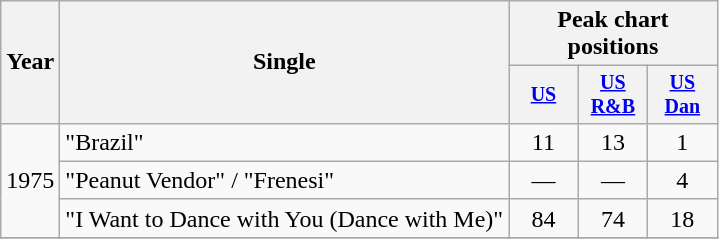<table class="wikitable" style="text-align:center;">
<tr>
<th rowspan="2">Year</th>
<th rowspan="2">Single</th>
<th colspan="3">Peak chart positions</th>
</tr>
<tr style="font-size:smaller;">
<th width="40"><a href='#'>US</a><br></th>
<th width="40"><a href='#'>US<br>R&B</a><br></th>
<th width="40"><a href='#'>US<br>Dan</a><br></th>
</tr>
<tr>
<td rowspan="3">1975</td>
<td align="left">"Brazil"</td>
<td>11</td>
<td>13</td>
<td>1</td>
</tr>
<tr>
<td align="left">"Peanut Vendor" / "Frenesi"</td>
<td>—</td>
<td>—</td>
<td>4</td>
</tr>
<tr>
<td align="left">"I Want to Dance with You (Dance with Me)"</td>
<td>84</td>
<td>74</td>
<td>18</td>
</tr>
<tr>
</tr>
</table>
